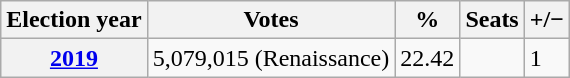<table class="wikitable">
<tr>
<th>Election year</th>
<th>Votes</th>
<th>%</th>
<th>Seats</th>
<th>+/−</th>
</tr>
<tr>
<th><a href='#'>2019</a></th>
<td>5,079,015 (Renaissance)</td>
<td>22.42</td>
<td></td>
<td> 1</td>
</tr>
</table>
